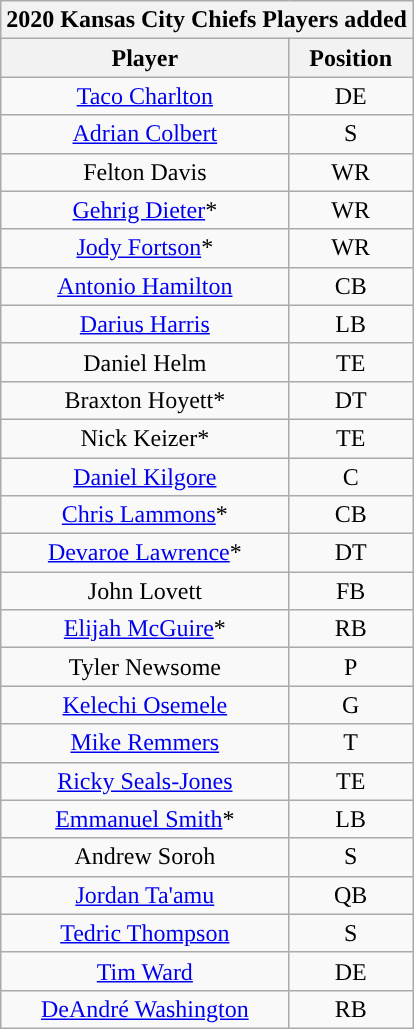<table class="wikitable" style="text-align:center">
<tr>
<th colspan=2>2020 Kansas City Chiefs Players added</th>
</tr>
<tr>
<th>Player</th>
<th>Position</th>
</tr>
<tr>
<td><a href='#'>Taco Charlton</a></td>
<td>DE</td>
</tr>
<tr>
<td><a href='#'>Adrian Colbert</a></td>
<td>S</td>
</tr>
<tr>
<td>Felton Davis</td>
<td>WR</td>
</tr>
<tr>
<td><a href='#'>Gehrig Dieter</a>*</td>
<td>WR</td>
</tr>
<tr>
<td><a href='#'>Jody Fortson</a>*</td>
<td>WR</td>
</tr>
<tr>
<td><a href='#'>Antonio Hamilton</a></td>
<td>CB</td>
</tr>
<tr>
<td><a href='#'>Darius Harris</a></td>
<td>LB</td>
</tr>
<tr>
<td>Daniel Helm</td>
<td>TE</td>
</tr>
<tr>
<td>Braxton Hoyett*</td>
<td>DT</td>
</tr>
<tr>
<td>Nick Keizer*</td>
<td>TE</td>
</tr>
<tr>
<td><a href='#'>Daniel Kilgore</a></td>
<td>C</td>
</tr>
<tr>
<td><a href='#'>Chris Lammons</a>*</td>
<td>CB</td>
</tr>
<tr>
<td><a href='#'>Devaroe Lawrence</a>*</td>
<td>DT</td>
</tr>
<tr>
<td>John Lovett</td>
<td>FB</td>
</tr>
<tr>
<td><a href='#'>Elijah McGuire</a>*</td>
<td>RB</td>
</tr>
<tr>
<td>Tyler Newsome</td>
<td>P</td>
</tr>
<tr>
<td><a href='#'>Kelechi Osemele</a></td>
<td>G</td>
</tr>
<tr>
<td><a href='#'>Mike Remmers</a></td>
<td>T</td>
</tr>
<tr>
<td><a href='#'>Ricky Seals-Jones</a></td>
<td>TE</td>
</tr>
<tr>
<td><a href='#'>Emmanuel Smith</a>*</td>
<td>LB</td>
</tr>
<tr>
<td>Andrew Soroh</td>
<td>S</td>
</tr>
<tr>
<td><a href='#'>Jordan Ta'amu</a></td>
<td>QB</td>
</tr>
<tr>
<td><a href='#'>Tedric Thompson</a></td>
<td>S</td>
</tr>
<tr>
<td><a href='#'>Tim Ward</a></td>
<td>DE</td>
</tr>
<tr>
<td><a href='#'>DeAndré Washington</a></td>
<td>RB</td>
</tr>
</table>
